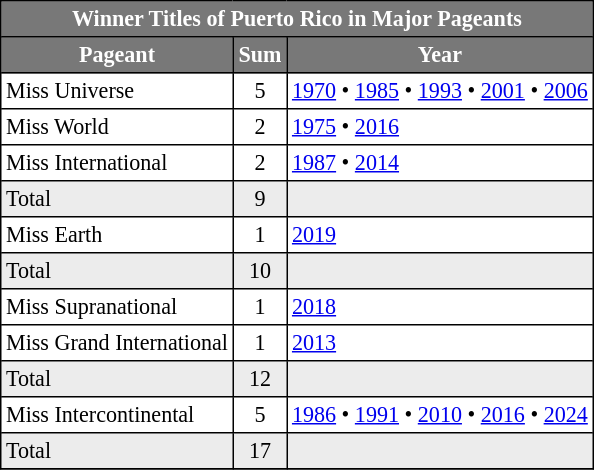<table class="sortable wiki table" border="3" cellpadding="3" cellspacing="0" style="margin: 0 1em 0 0; background: white; border: 1px #000000 solid; border-collapse: collapse; font-size: 92%;">
<tr>
<th style="background-color:#787878;color:#FFFFFF;"  colspan=3>Winner Titles of Puerto Rico in Major Pageants</th>
</tr>
<tr>
<th style="background-color:#787878;color:#FFFFFF;">Pageant</th>
<th style="background-color:#787878;color:#FFFFFF;">Sum</th>
<th style="background-color:#787878;color:#FFFFFF;">Year</th>
</tr>
<tr>
<td>Miss Universe</td>
<td style="text-align:center;">5</td>
<td><a href='#'>1970</a> • <a href='#'>1985</a> • <a href='#'>1993</a> • <a href='#'>2001</a> • <a href='#'>2006</a></td>
</tr>
<tr>
<td>Miss World</td>
<td style="text-align:center;">2</td>
<td><a href='#'>1975</a> • <a href='#'>2016</a></td>
</tr>
<tr>
<td>Miss International</td>
<td style="text-align:center;">2</td>
<td><a href='#'>1987</a> • <a href='#'>2014</a></td>
</tr>
<tr style="background-color:#ececec;">
<td>Total</td>
<td style="text-align:center;">9</td>
<td></td>
</tr>
<tr>
<td>Miss Earth</td>
<td style="text-align:center;">1</td>
<td><a href='#'>2019</a></td>
</tr>
<tr style="background-color:#ececec;">
<td>Total</td>
<td style="text-align:center;">10</td>
<td></td>
</tr>
<tr>
<td>Miss Supranational</td>
<td style="text-align:center;">1</td>
<td><a href='#'>2018</a></td>
</tr>
<tr>
<td>Miss Grand International</td>
<td style="text-align:center;">1</td>
<td><a href='#'>2013</a></td>
</tr>
<tr style="background-color:#ececec;">
<td>Total</td>
<td style="text-align:center;">12</td>
<td></td>
</tr>
<tr>
<td>Miss Intercontinental</td>
<td style="text-align:center;">5</td>
<td><a href='#'>1986</a> • <a href='#'>1991</a> • <a href='#'>2010</a> • <a href='#'>2016</a> • <a href='#'>2024</a></td>
</tr>
<tr style="background-color:#ececec;">
<td>Total</td>
<td style="text-align:center;">17</td>
<td></td>
</tr>
<tr>
</tr>
</table>
